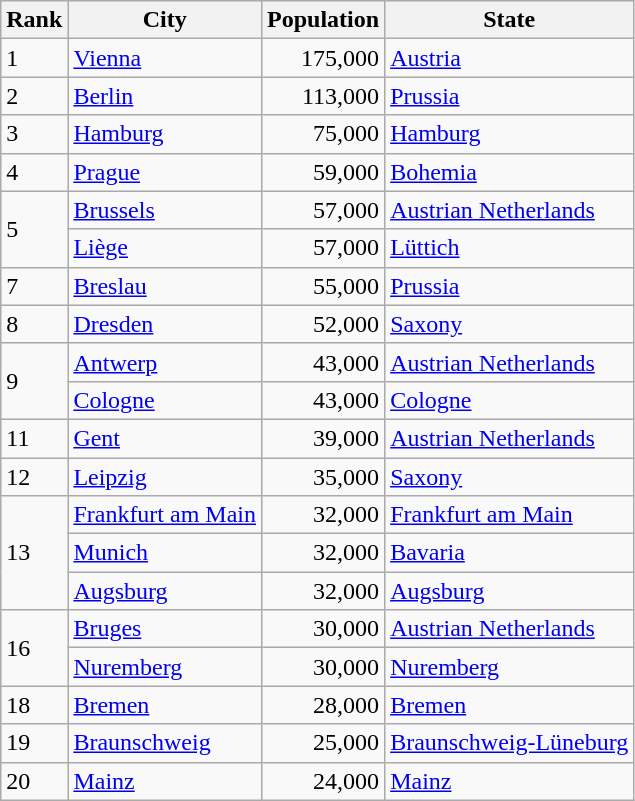<table class="wikitable sortable zebra">
<tr>
<th>Rank</th>
<th>City</th>
<th>Population</th>
<th>State</th>
</tr>
<tr>
<td>1</td>
<td><a href='#'>Vienna</a></td>
<td align="right">175,000</td>
<td><a href='#'>Austria</a></td>
</tr>
<tr>
<td>2</td>
<td><a href='#'>Berlin</a></td>
<td align="right">113,000</td>
<td><a href='#'>Prussia</a></td>
</tr>
<tr>
<td>3</td>
<td><a href='#'>Hamburg</a></td>
<td align="right">75,000</td>
<td><a href='#'>Hamburg</a></td>
</tr>
<tr>
<td>4</td>
<td><a href='#'>Prague</a></td>
<td align="right">59,000</td>
<td><a href='#'>Bohemia</a></td>
</tr>
<tr>
<td rowspan="2">5</td>
<td><a href='#'>Brussels</a></td>
<td align="right">57,000</td>
<td><a href='#'>Austrian Netherlands</a></td>
</tr>
<tr>
<td><a href='#'>Liège</a></td>
<td align="right">57,000</td>
<td><a href='#'>Lüttich</a></td>
</tr>
<tr>
<td>7</td>
<td><a href='#'>Breslau</a></td>
<td align="right">55,000</td>
<td><a href='#'>Prussia</a></td>
</tr>
<tr>
<td>8</td>
<td><a href='#'>Dresden</a></td>
<td align="right">52,000</td>
<td><a href='#'>Saxony</a></td>
</tr>
<tr>
<td rowspan="2">9</td>
<td><a href='#'>Antwerp</a></td>
<td align="right">43,000</td>
<td><a href='#'>Austrian Netherlands</a></td>
</tr>
<tr>
<td><a href='#'>Cologne</a></td>
<td align="right">43,000</td>
<td><a href='#'>Cologne</a></td>
</tr>
<tr>
<td>11</td>
<td><a href='#'>Gent</a></td>
<td align="right">39,000</td>
<td><a href='#'>Austrian Netherlands</a></td>
</tr>
<tr>
<td>12</td>
<td><a href='#'>Leipzig</a></td>
<td align="right">35,000</td>
<td><a href='#'>Saxony</a></td>
</tr>
<tr>
<td rowspan="3">13</td>
<td><a href='#'>Frankfurt am Main</a></td>
<td align="right">32,000</td>
<td><a href='#'>Frankfurt am Main</a></td>
</tr>
<tr>
<td><a href='#'>Munich</a></td>
<td align="right">32,000</td>
<td><a href='#'>Bavaria</a></td>
</tr>
<tr>
<td><a href='#'>Augsburg</a></td>
<td align="right">32,000</td>
<td><a href='#'>Augsburg</a></td>
</tr>
<tr>
<td rowspan="2">16</td>
<td><a href='#'>Bruges</a></td>
<td align="right">30,000</td>
<td><a href='#'>Austrian Netherlands</a></td>
</tr>
<tr>
<td><a href='#'>Nuremberg</a></td>
<td align="right">30,000</td>
<td><a href='#'>Nuremberg</a></td>
</tr>
<tr>
<td>18</td>
<td><a href='#'>Bremen</a></td>
<td align="right">28,000</td>
<td><a href='#'>Bremen</a></td>
</tr>
<tr>
<td>19</td>
<td><a href='#'>Braunschweig</a></td>
<td align="right">25,000</td>
<td><a href='#'>Braunschweig-Lüneburg</a></td>
</tr>
<tr>
<td>20</td>
<td><a href='#'>Mainz</a></td>
<td align="right">24,000</td>
<td><a href='#'>Mainz</a></td>
</tr>
</table>
